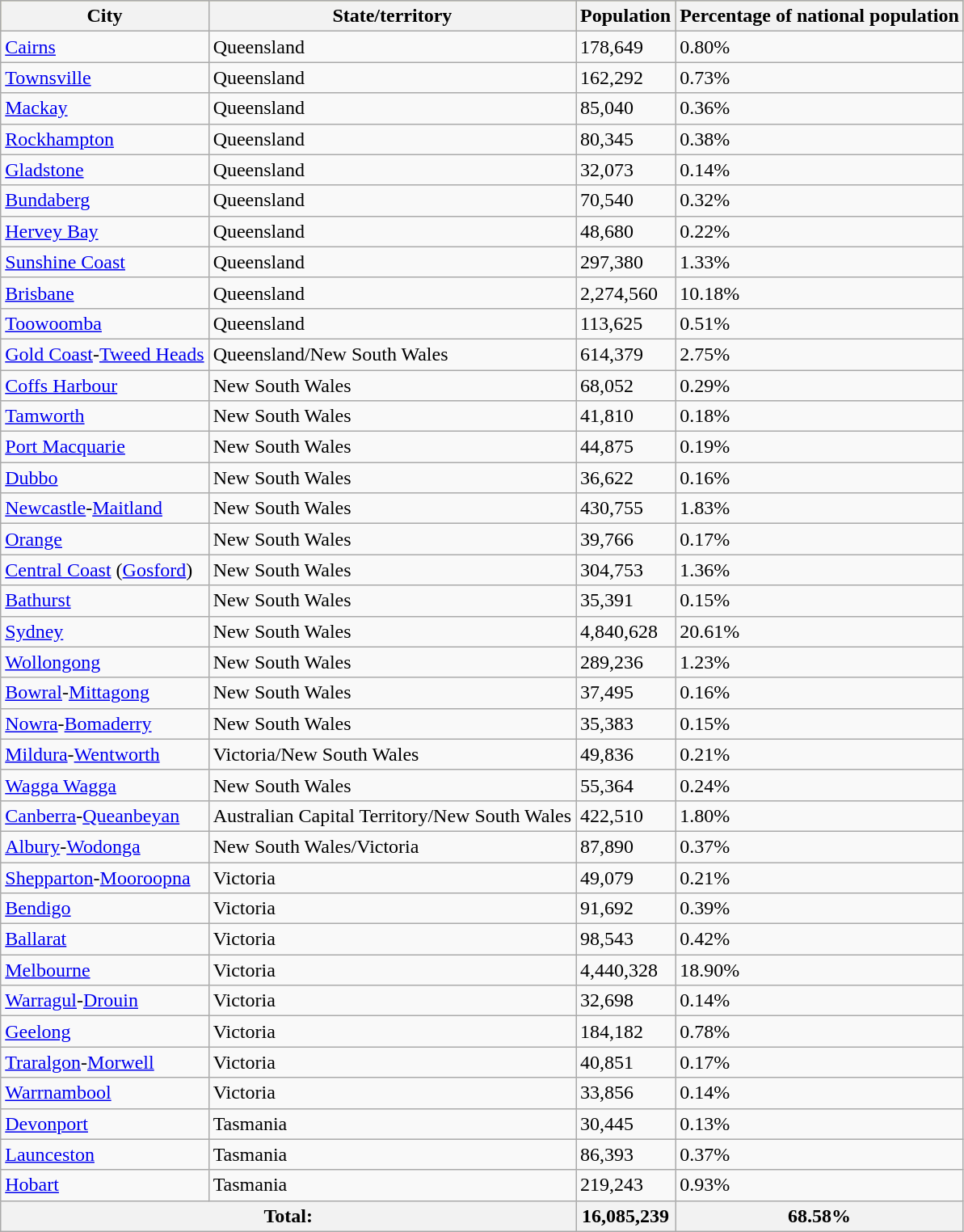<table class="wikitable sortable">
<tr style="background:#bdb76b;">
<th>City</th>
<th>State/territory</th>
<th>Population</th>
<th>Percentage of national population</th>
</tr>
<tr>
<td><a href='#'>Cairns</a></td>
<td>Queensland</td>
<td>178,649</td>
<td>0.80%</td>
</tr>
<tr>
<td><a href='#'>Townsville</a></td>
<td>Queensland</td>
<td>162,292</td>
<td>0.73%</td>
</tr>
<tr>
<td><a href='#'>Mackay</a></td>
<td>Queensland</td>
<td>85,040</td>
<td>0.36%</td>
</tr>
<tr>
<td><a href='#'>Rockhampton</a></td>
<td>Queensland</td>
<td>80,345</td>
<td>0.38%</td>
</tr>
<tr>
<td><a href='#'>Gladstone</a></td>
<td>Queensland</td>
<td>32,073</td>
<td>0.14%</td>
</tr>
<tr>
<td><a href='#'>Bundaberg</a></td>
<td>Queensland</td>
<td>70,540</td>
<td>0.32%</td>
</tr>
<tr>
<td><a href='#'>Hervey Bay</a></td>
<td>Queensland</td>
<td>48,680</td>
<td>0.22%</td>
</tr>
<tr>
<td><a href='#'>Sunshine Coast</a></td>
<td>Queensland</td>
<td>297,380</td>
<td>1.33%</td>
</tr>
<tr>
<td><a href='#'>Brisbane</a></td>
<td>Queensland</td>
<td>2,274,560</td>
<td>10.18%</td>
</tr>
<tr>
<td><a href='#'>Toowoomba</a></td>
<td>Queensland</td>
<td>113,625</td>
<td>0.51%</td>
</tr>
<tr>
<td><a href='#'>Gold Coast</a>-<a href='#'>Tweed Heads</a></td>
<td>Queensland/New South Wales</td>
<td>614,379</td>
<td>2.75%</td>
</tr>
<tr>
<td><a href='#'>Coffs Harbour</a></td>
<td>New South Wales</td>
<td>68,052</td>
<td>0.29%</td>
</tr>
<tr>
<td><a href='#'>Tamworth</a></td>
<td>New South Wales</td>
<td>41,810</td>
<td>0.18%</td>
</tr>
<tr>
<td><a href='#'>Port Macquarie</a></td>
<td>New South Wales</td>
<td>44,875</td>
<td>0.19%</td>
</tr>
<tr>
<td><a href='#'>Dubbo</a></td>
<td>New South Wales</td>
<td>36,622</td>
<td>0.16%</td>
</tr>
<tr>
<td><a href='#'>Newcastle</a>-<a href='#'>Maitland</a></td>
<td>New South Wales</td>
<td>430,755</td>
<td>1.83%</td>
</tr>
<tr>
<td><a href='#'>Orange</a></td>
<td>New South Wales</td>
<td>39,766</td>
<td>0.17%</td>
</tr>
<tr>
<td><a href='#'>Central Coast</a> (<a href='#'>Gosford</a>)</td>
<td>New South Wales</td>
<td>304,753</td>
<td>1.36%</td>
</tr>
<tr>
<td><a href='#'>Bathurst</a></td>
<td>New South Wales</td>
<td>35,391</td>
<td>0.15%</td>
</tr>
<tr>
<td><a href='#'>Sydney</a></td>
<td>New South Wales</td>
<td>4,840,628</td>
<td>20.61%</td>
</tr>
<tr>
<td><a href='#'>Wollongong</a></td>
<td>New South Wales</td>
<td>289,236</td>
<td>1.23%</td>
</tr>
<tr>
<td><a href='#'>Bowral</a>-<a href='#'>Mittagong</a></td>
<td>New South Wales</td>
<td>37,495</td>
<td>0.16%</td>
</tr>
<tr>
<td><a href='#'>Nowra</a>-<a href='#'>Bomaderry</a></td>
<td>New South Wales</td>
<td>35,383</td>
<td>0.15%</td>
</tr>
<tr>
<td><a href='#'>Mildura</a>-<a href='#'>Wentworth</a></td>
<td>Victoria/New South Wales</td>
<td>49,836</td>
<td>0.21%</td>
</tr>
<tr>
<td><a href='#'>Wagga Wagga</a></td>
<td>New South Wales</td>
<td>55,364</td>
<td>0.24%</td>
</tr>
<tr>
<td><a href='#'>Canberra</a>-<a href='#'>Queanbeyan</a></td>
<td>Australian Capital Territory/New South Wales</td>
<td>422,510</td>
<td>1.80%</td>
</tr>
<tr>
<td><a href='#'>Albury</a>-<a href='#'>Wodonga</a></td>
<td>New South Wales/Victoria</td>
<td>87,890</td>
<td>0.37%</td>
</tr>
<tr>
<td><a href='#'>Shepparton</a>-<a href='#'>Mooroopna</a></td>
<td>Victoria</td>
<td>49,079</td>
<td>0.21%</td>
</tr>
<tr>
<td><a href='#'>Bendigo</a></td>
<td>Victoria</td>
<td>91,692</td>
<td>0.39%</td>
</tr>
<tr>
<td><a href='#'>Ballarat</a></td>
<td>Victoria</td>
<td>98,543</td>
<td>0.42%</td>
</tr>
<tr>
<td><a href='#'>Melbourne</a></td>
<td>Victoria</td>
<td>4,440,328</td>
<td>18.90%</td>
</tr>
<tr>
<td><a href='#'>Warragul</a>-<a href='#'>Drouin</a></td>
<td>Victoria</td>
<td>32,698</td>
<td>0.14%</td>
</tr>
<tr>
<td><a href='#'>Geelong</a></td>
<td>Victoria</td>
<td>184,182</td>
<td>0.78%</td>
</tr>
<tr>
<td><a href='#'>Traralgon</a>-<a href='#'>Morwell</a></td>
<td>Victoria</td>
<td>40,851</td>
<td>0.17%</td>
</tr>
<tr>
<td><a href='#'>Warrnambool</a></td>
<td>Victoria</td>
<td>33,856</td>
<td>0.14%</td>
</tr>
<tr>
<td><a href='#'>Devonport</a></td>
<td>Tasmania</td>
<td>30,445</td>
<td>0.13%</td>
</tr>
<tr>
<td><a href='#'>Launceston</a></td>
<td>Tasmania</td>
<td>86,393</td>
<td>0.37%</td>
</tr>
<tr>
<td><a href='#'>Hobart</a></td>
<td>Tasmania</td>
<td>219,243</td>
<td>0.93%</td>
</tr>
<tr>
<th colspan="2">Total:</th>
<th>16,085,239</th>
<th>68.58%</th>
</tr>
</table>
